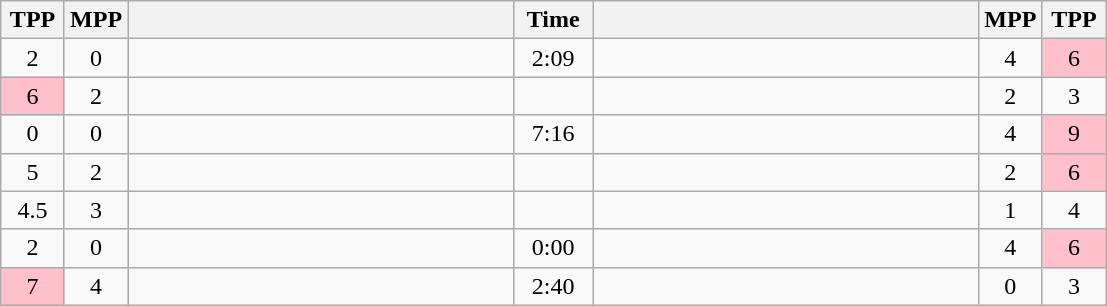<table class="wikitable" style="text-align: center;" |>
<tr>
<th width="35">TPP</th>
<th width="35">MPP</th>
<th width="250"></th>
<th width="45">Time</th>
<th width="250"></th>
<th width="35">MPP</th>
<th width="35">TPP</th>
</tr>
<tr>
<td>2</td>
<td>0</td>
<td style="text-align:left;"><strong></strong></td>
<td>2:09</td>
<td style="text-align:left;"></td>
<td>4</td>
<td bgcolor=pink>6</td>
</tr>
<tr>
<td bgcolor=pink>6</td>
<td>2</td>
<td style="text-align:left;"></td>
<td></td>
<td style="text-align:left;"></td>
<td>2</td>
<td>3</td>
</tr>
<tr>
<td>0</td>
<td>0</td>
<td style="text-align:left;"><strong></strong></td>
<td>7:16</td>
<td style="text-align:left;"></td>
<td>4</td>
<td bgcolor=pink>9</td>
</tr>
<tr>
<td>5</td>
<td>2</td>
<td style="text-align:left;"></td>
<td></td>
<td style="text-align:left;"></td>
<td>2</td>
<td bgcolor=pink>6</td>
</tr>
<tr>
<td>4.5</td>
<td>3</td>
<td style="text-align:left;"></td>
<td></td>
<td style="text-align:left;"><strong></strong></td>
<td>1</td>
<td>4</td>
</tr>
<tr>
<td>2</td>
<td>0</td>
<td style="text-align:left;"><strong></strong></td>
<td>0:00</td>
<td style="text-align:left;"></td>
<td>4</td>
<td bgcolor=pink>6</td>
</tr>
<tr>
<td bgcolor=pink>7</td>
<td>4</td>
<td style="text-align:left;"></td>
<td>2:40</td>
<td style="text-align:left;"><strong></strong></td>
<td>0</td>
<td>3</td>
</tr>
</table>
